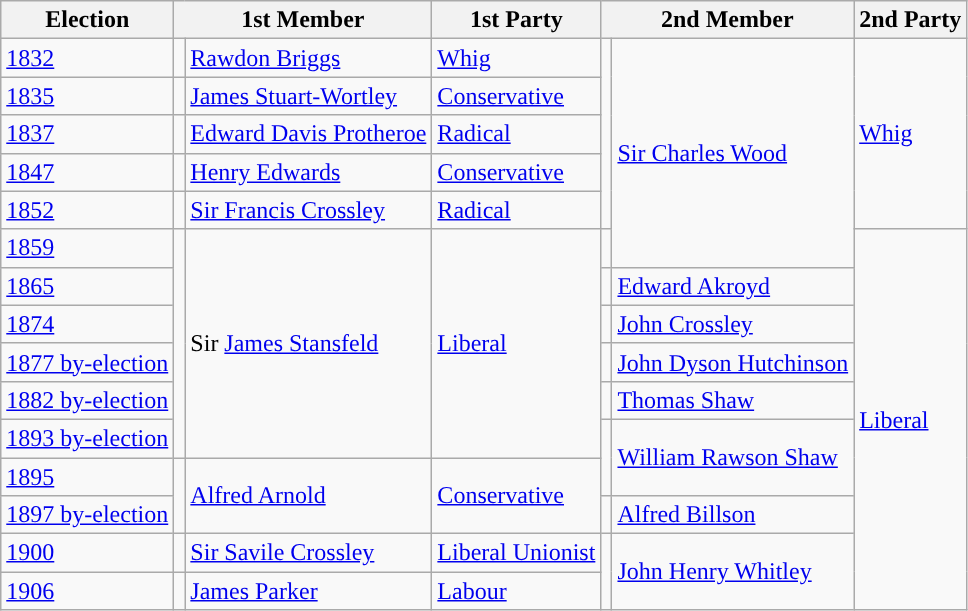<table class="wikitable">
<tr>
<th>Election</th>
<th colspan="2">1st Member</th>
<th>1st Party</th>
<th colspan="2">2nd Member</th>
<th>2nd Party</th>
</tr>
<tr>
<td><a href='#'>1832</a></td>
<td style="color:inherit;background-color: "></td>
<td><a href='#'>Rawdon Briggs</a></td>
<td><a href='#'>Whig</a></td>
<td rowspan="5" style="color:inherit;background-color: "></td>
<td rowspan="6"><a href='#'>Sir Charles Wood</a></td>
<td rowspan="5"><a href='#'>Whig</a></td>
</tr>
<tr>
<td><a href='#'>1835</a></td>
<td style="color:inherit;background-color: "></td>
<td><a href='#'>James Stuart-Wortley</a></td>
<td><a href='#'>Conservative</a></td>
</tr>
<tr>
<td><a href='#'>1837</a></td>
<td style="color:inherit;background-color: "></td>
<td><a href='#'>Edward Davis Protheroe</a></td>
<td><a href='#'>Radical</a></td>
</tr>
<tr>
<td><a href='#'>1847</a></td>
<td style="color:inherit;background-color: "></td>
<td><a href='#'>Henry Edwards</a></td>
<td><a href='#'>Conservative</a></td>
</tr>
<tr>
<td><a href='#'>1852</a></td>
<td style="color:inherit;background-color: "></td>
<td><a href='#'>Sir Francis Crossley</a></td>
<td><a href='#'>Radical</a></td>
</tr>
<tr>
<td><a href='#'>1859</a></td>
<td rowspan="6" style="color:inherit;background-color: "></td>
<td rowspan="6">Sir <a href='#'>James Stansfeld</a></td>
<td rowspan="6"><a href='#'>Liberal</a></td>
<td style="color:inherit;background-color: "></td>
<td rowspan="10"><a href='#'>Liberal</a></td>
</tr>
<tr>
<td><a href='#'>1865</a></td>
<td style="color:inherit;background-color: "></td>
<td><a href='#'>Edward Akroyd</a></td>
</tr>
<tr>
<td><a href='#'>1874</a></td>
<td style="color:inherit;background-color: "></td>
<td><a href='#'>John Crossley</a></td>
</tr>
<tr>
<td><a href='#'>1877 by-election</a></td>
<td style="color:inherit;background-color: "></td>
<td><a href='#'>John Dyson Hutchinson</a></td>
</tr>
<tr>
<td><a href='#'>1882 by-election</a></td>
<td style="color:inherit;background-color: "></td>
<td><a href='#'>Thomas Shaw</a></td>
</tr>
<tr>
<td><a href='#'>1893 by-election</a></td>
<td rowspan="2" style="color:inherit;background-color: "></td>
<td rowspan="2"><a href='#'>William Rawson Shaw</a></td>
</tr>
<tr>
<td><a href='#'>1895</a></td>
<td rowspan="2" style="color:inherit;background-color: "></td>
<td rowspan="2"><a href='#'>Alfred Arnold</a></td>
<td rowspan="2"><a href='#'>Conservative</a></td>
</tr>
<tr>
<td><a href='#'>1897 by-election</a></td>
<td style="color:inherit;background-color: "></td>
<td><a href='#'>Alfred Billson</a></td>
</tr>
<tr>
<td><a href='#'>1900</a></td>
<td style="color:inherit;background-color: "></td>
<td><a href='#'>Sir Savile Crossley</a></td>
<td><a href='#'>Liberal Unionist</a></td>
<td rowspan="2" style="color:inherit;background-color: "></td>
<td rowspan="2"><a href='#'>John Henry Whitley</a></td>
</tr>
<tr>
<td><a href='#'>1906</a></td>
<td style="color:inherit;background-color: "></td>
<td><a href='#'>James Parker</a></td>
<td><a href='#'>Labour</a></td>
</tr>
</table>
